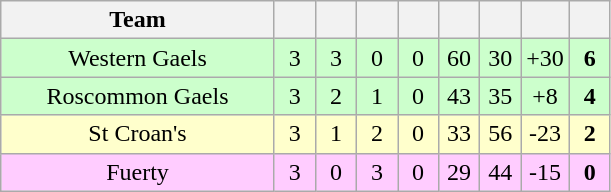<table class="wikitable" style="text-align:center">
<tr>
<th style="width:175px;">Team</th>
<th width="20"></th>
<th width="20"></th>
<th width="20"></th>
<th width="20"></th>
<th width="20"></th>
<th width="20"></th>
<th width="20"></th>
<th width="20"></th>
</tr>
<tr style="background:#cfc;">
<td>Western Gaels</td>
<td>3</td>
<td>3</td>
<td>0</td>
<td>0</td>
<td>60</td>
<td>30</td>
<td>+30</td>
<td><strong>6</strong></td>
</tr>
<tr style="background:#cfc;">
<td>Roscommon Gaels</td>
<td>3</td>
<td>2</td>
<td>1</td>
<td>0</td>
<td>43</td>
<td>35</td>
<td>+8</td>
<td><strong>4</strong></td>
</tr>
<tr style="background:#ffffcc;">
<td>St Croan's</td>
<td>3</td>
<td>1</td>
<td>2</td>
<td>0</td>
<td>33</td>
<td>56</td>
<td>-23</td>
<td><strong>2</strong></td>
</tr>
<tr style="background:#fcf;">
<td>Fuerty</td>
<td>3</td>
<td>0</td>
<td>3</td>
<td>0</td>
<td>29</td>
<td>44</td>
<td>-15</td>
<td><strong>0</strong></td>
</tr>
</table>
